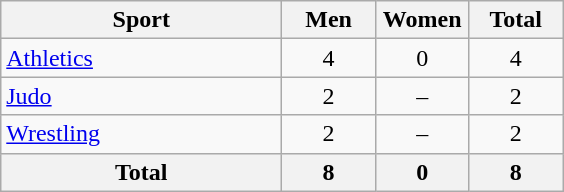<table class="wikitable sortable" style="text-align:center;">
<tr>
<th width=180>Sport</th>
<th width=55>Men</th>
<th width=55>Women</th>
<th width=55>Total</th>
</tr>
<tr>
<td align=left><a href='#'>Athletics</a></td>
<td>4</td>
<td>0</td>
<td>4</td>
</tr>
<tr>
<td align=left><a href='#'>Judo</a></td>
<td>2</td>
<td>–</td>
<td>2</td>
</tr>
<tr>
<td align=left><a href='#'>Wrestling</a></td>
<td>2</td>
<td>–</td>
<td>2</td>
</tr>
<tr>
<th>Total</th>
<th>8</th>
<th>0</th>
<th>8</th>
</tr>
</table>
